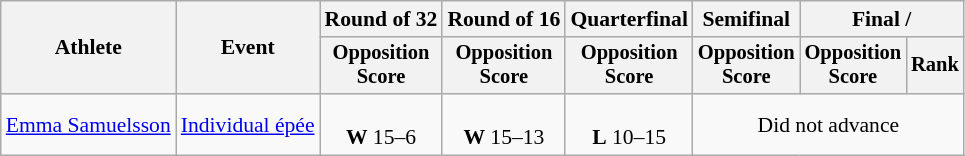<table class="wikitable" style="font-size:90%">
<tr>
<th rowspan="2">Athlete</th>
<th rowspan="2">Event</th>
<th>Round of 32</th>
<th>Round of 16</th>
<th>Quarterfinal</th>
<th>Semifinal</th>
<th colspan=2>Final / </th>
</tr>
<tr style="font-size:95%">
<th>Opposition <br> Score</th>
<th>Opposition <br> Score</th>
<th>Opposition <br> Score</th>
<th>Opposition <br> Score</th>
<th>Opposition <br> Score</th>
<th>Rank</th>
</tr>
<tr align=center>
<td align=left><a href='#'>Emma Samuelsson</a></td>
<td align=left><a href='#'>Individual épée</a></td>
<td><br><strong>W</strong> 15–6</td>
<td><br><strong>W</strong> 15–13</td>
<td><br><strong>L</strong> 10–15</td>
<td colspan=3>Did not advance</td>
</tr>
</table>
